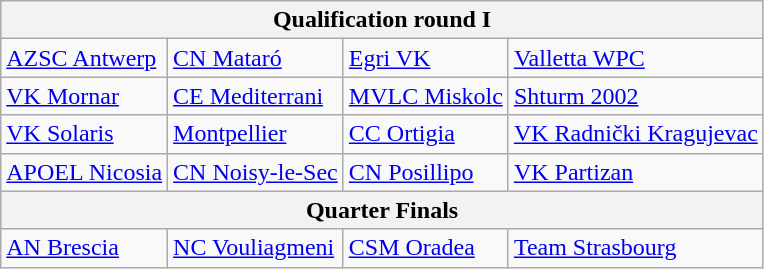<table class="wikitable">
<tr>
<th colspan="4">Qualification round I</th>
</tr>
<tr>
<td> <a href='#'>AZSC Antwerp</a></td>
<td> <a href='#'>CN Mataró</a></td>
<td> <a href='#'>Egri VK</a></td>
<td> <a href='#'>Valletta WPC</a></td>
</tr>
<tr>
<td> <a href='#'>VK Mornar</a></td>
<td> <a href='#'>CE Mediterrani</a></td>
<td> <a href='#'>MVLC Miskolc</a></td>
<td> <a href='#'>Shturm 2002</a></td>
</tr>
<tr>
<td> <a href='#'>VK Solaris</a></td>
<td> <a href='#'>Montpellier</a></td>
<td> <a href='#'>CC Ortigia</a></td>
<td> <a href='#'>VK Radnički Kragujevac</a></td>
</tr>
<tr>
<td> <a href='#'>APOEL Nicosia</a></td>
<td> <a href='#'>CN Noisy-le-Sec</a></td>
<td> <a href='#'>CN Posillipo</a></td>
<td> <a href='#'>VK Partizan</a></td>
</tr>
<tr>
<th colspan="4">Quarter Finals</th>
</tr>
<tr>
<td> <a href='#'>AN Brescia</a> </td>
<td> <a href='#'>NC Vouliagmeni</a> </td>
<td> <a href='#'>CSM Oradea</a> </td>
<td> <a href='#'>Team Strasbourg</a> </td>
</tr>
</table>
